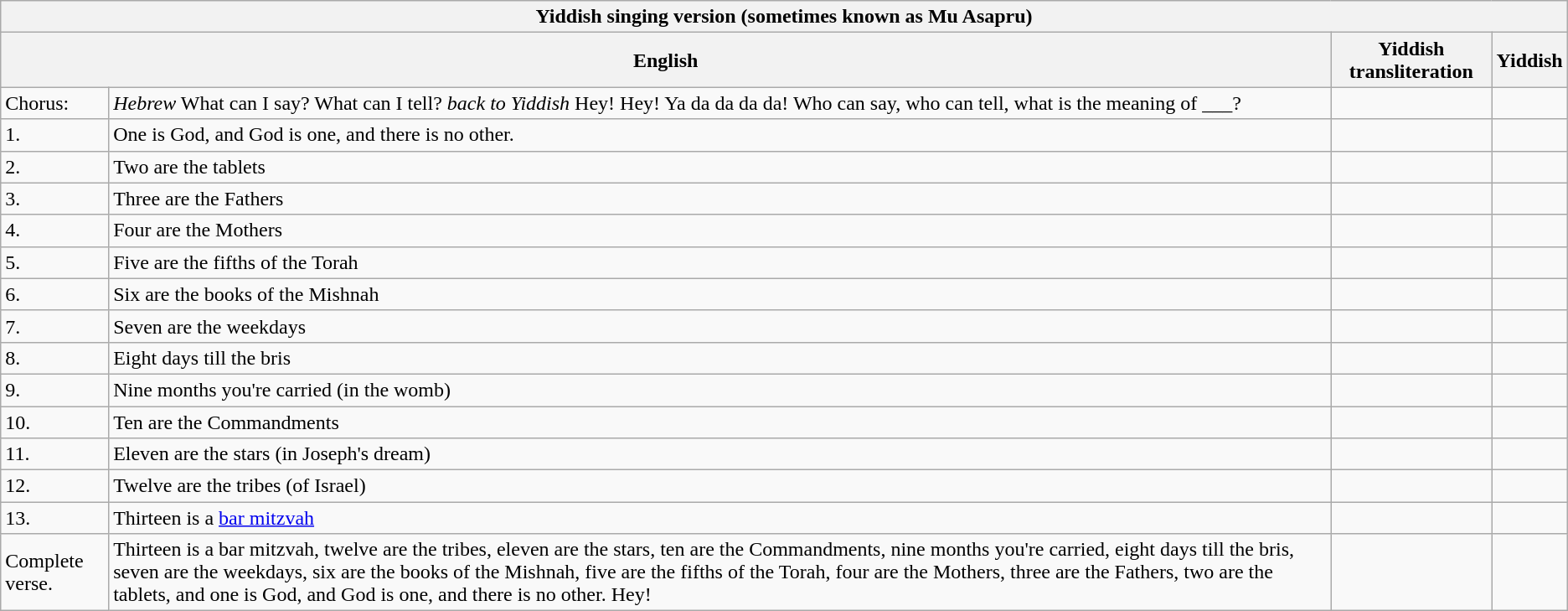<table class="wikitable">
<tr>
<th ! colspan=4><strong>Yiddish singing version (sometimes known as Mu Asapru)</strong></th>
</tr>
<tr>
<th ! colspan=2>English</th>
<th ! colspan=1>Yiddish transliteration</th>
<th ! colspan=1>Yiddish</th>
</tr>
<tr>
<td>Chorus:</td>
<td><em>Hebrew</em> What can I say? What can I tell? <em>back to Yiddish</em> Hey! Hey! Ya da da da da! Who can say, who can tell, what is the meaning of ___?</td>
<td></td>
<td style="text-align:right;"></td>
</tr>
<tr>
<td>1.</td>
<td>One is God, and God is one, and there is no other.</td>
<td></td>
<td style="text-align:right;"></td>
</tr>
<tr>
<td>2.</td>
<td>Two are the tablets</td>
<td></td>
<td style="text-align:right;"></td>
</tr>
<tr>
<td>3.</td>
<td>Three are the Fathers</td>
<td></td>
<td style="text-align:right;"></td>
</tr>
<tr>
<td>4.</td>
<td>Four are the Mothers</td>
<td></td>
<td style="text-align:right;"></td>
</tr>
<tr>
<td>5.</td>
<td>Five are the fifths of the Torah</td>
<td></td>
<td style="text-align:right;"></td>
</tr>
<tr>
<td>6.</td>
<td>Six are the books of the Mishnah</td>
<td></td>
<td style="text-align:right;"></td>
</tr>
<tr>
<td>7.</td>
<td>Seven are the weekdays</td>
<td></td>
<td style="text-align:right;"></td>
</tr>
<tr>
<td>8.</td>
<td>Eight days till the bris</td>
<td></td>
<td style="text-align:right;"></td>
</tr>
<tr>
<td>9.</td>
<td>Nine months you're carried (in the womb)</td>
<td></td>
<td style="text-align:right;"></td>
</tr>
<tr>
<td>10.</td>
<td>Ten are the Commandments</td>
<td></td>
<td style="text-align:right;"></td>
</tr>
<tr>
<td>11.</td>
<td>Eleven are the stars (in Joseph's dream)</td>
<td></td>
<td style="text-align:right;"></td>
</tr>
<tr>
<td>12.</td>
<td>Twelve are the tribes (of Israel)</td>
<td></td>
<td style="text-align:right;"></td>
</tr>
<tr>
<td>13.</td>
<td>Thirteen is a <a href='#'>bar mitzvah</a></td>
<td></td>
<td style="text-align:right;"></td>
</tr>
<tr>
<td>Complete verse.</td>
<td>Thirteen is a bar mitzvah, twelve are the tribes, eleven are the stars, ten are the Commandments, nine months you're carried, eight days till the bris, seven are the weekdays, six are the books of the Mishnah, five are the fifths of the Torah, four are the Mothers, three are the Fathers, two are the tablets, and one is God, and God is one, and there is no other. Hey!</td>
<td></td>
<td style="text-align:right;"></td>
</tr>
</table>
